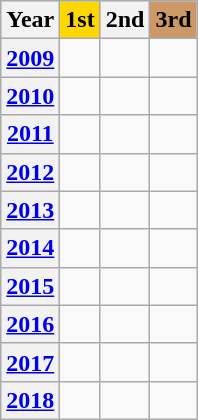<table class="wikitable">
<tr style="background:#ccf;">
<th>Year</th>
<th style="background:gold">1st</th>
<th>2nd</th>
<th style="background-color: #CC9966;">3rd</th>
</tr>
<tr>
<th><a href='#'>2009</a></th>
<td></td>
<td></td>
<td></td>
</tr>
<tr>
<th><a href='#'>2010</a></th>
<td></td>
<td></td>
<td></td>
</tr>
<tr>
<th><a href='#'>2011</a></th>
<td></td>
<td></td>
<td></td>
</tr>
<tr>
<th><a href='#'>2012</a></th>
<td></td>
<td></td>
<td></td>
</tr>
<tr>
<th><a href='#'>2013</a></th>
<td></td>
<td></td>
<td></td>
</tr>
<tr>
<th><a href='#'>2014</a></th>
<td></td>
<td></td>
<td></td>
</tr>
<tr>
<th><a href='#'>2015</a></th>
<td></td>
<td></td>
<td></td>
</tr>
<tr>
<th><a href='#'>2016</a></th>
<td></td>
<td></td>
<td></td>
</tr>
<tr>
<th><a href='#'>2017</a></th>
<td></td>
<td></td>
<td></td>
</tr>
<tr>
<th><a href='#'>2018</a></th>
<td></td>
<td></td>
<td></td>
</tr>
</table>
